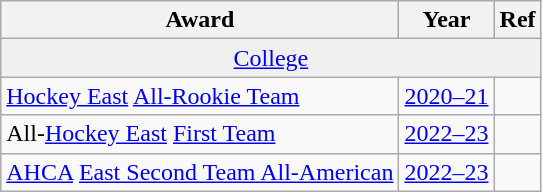<table class="wikitable">
<tr>
<th>Award</th>
<th>Year</th>
<th>Ref</th>
</tr>
<tr align=center bgcolor=f0f0f0>
<td colspan="3"><a href='#'>College</a></td>
</tr>
<tr>
<td><a href='#'>Hockey East</a> <a href='#'>All-Rookie Team</a></td>
<td><a href='#'>2020–21</a></td>
<td></td>
</tr>
<tr>
<td>All-<a href='#'>Hockey East</a> <a href='#'>First Team</a></td>
<td><a href='#'>2022–23</a></td>
<td></td>
</tr>
<tr>
<td><a href='#'>AHCA</a> <a href='#'>East Second Team All-American</a></td>
<td><a href='#'>2022–23</a></td>
<td></td>
</tr>
</table>
